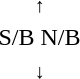<table style="text-align:center;">
<tr>
<td><small>  ↑ </small></td>
</tr>
<tr>
<td><span>S/B</span>   <span>N/B</span></td>
</tr>
<tr>
<td><small> ↓  </small></td>
</tr>
</table>
